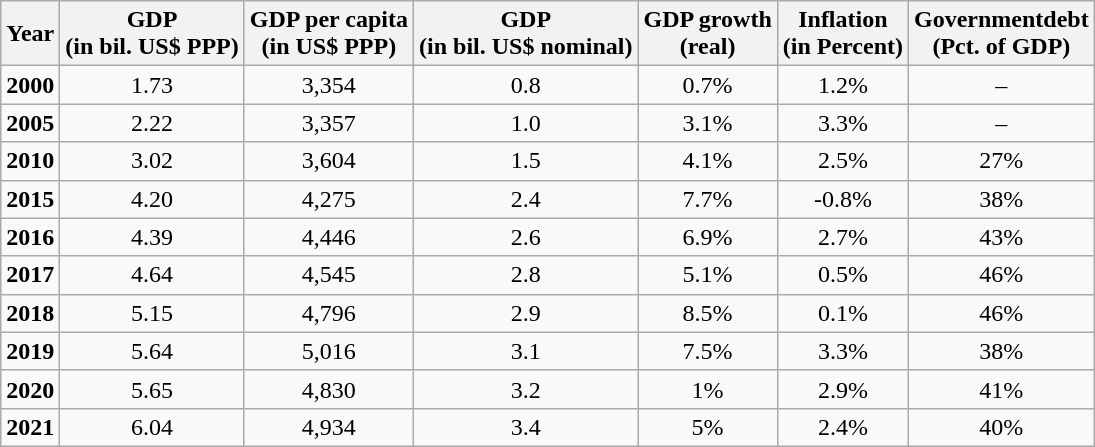<table class="wikitable" style="text-align:center; vertical-align:middle;">
<tr style="font-weight:bold;">
<th>Year</th>
<th>GDP<br>(in bil. US$ PPP)</th>
<th>GDP per capita<br>(in US$ PPP)</th>
<th>GDP<br>(in bil. US$ nominal)</th>
<th>GDP growth<br>(real)</th>
<th>Inflation<br>(in Percent)</th>
<th>Governmentdebt<br>(Pct. of GDP)</th>
</tr>
<tr>
<td style="font-weight:bold;">2000</td>
<td>1.73</td>
<td>3,354</td>
<td>0.8</td>
<td>0.7%</td>
<td>1.2%</td>
<td>–</td>
</tr>
<tr>
<td style="font-weight:bold;">2005</td>
<td>2.22</td>
<td>3,357</td>
<td>1.0</td>
<td>3.1%</td>
<td>3.3%</td>
<td>–</td>
</tr>
<tr>
<td style="font-weight:bold;">2010</td>
<td>3.02</td>
<td>3,604</td>
<td>1.5</td>
<td>4.1%</td>
<td>2.5%</td>
<td>27%</td>
</tr>
<tr>
<td style="font-weight:bold;">2015</td>
<td>4.20</td>
<td>4,275</td>
<td>2.4</td>
<td>7.7%</td>
<td>-0.8%</td>
<td>38%</td>
</tr>
<tr>
<td style="font-weight:bold;">2016</td>
<td>4.39</td>
<td>4,446</td>
<td>2.6</td>
<td>6.9%</td>
<td>2.7%</td>
<td>43%</td>
</tr>
<tr>
<td style="font-weight:bold;">2017</td>
<td>4.64</td>
<td>4,545</td>
<td>2.8</td>
<td>5.1%</td>
<td>0.5%</td>
<td>46%</td>
</tr>
<tr>
<td style="font-weight:bold;">2018</td>
<td>5.15</td>
<td>4,796</td>
<td>2.9</td>
<td>8.5%</td>
<td>0.1%</td>
<td>46%</td>
</tr>
<tr>
<td style="font-weight:bold;">2019</td>
<td>5.64</td>
<td>5,016</td>
<td>3.1</td>
<td>7.5%</td>
<td>3.3%</td>
<td>38%</td>
</tr>
<tr>
<td style="font-weight:bold;">2020</td>
<td>5.65</td>
<td>4,830</td>
<td>3.2</td>
<td>1%</td>
<td>2.9%</td>
<td>41%</td>
</tr>
<tr>
<td style="font-weight:bold;">2021</td>
<td>6.04</td>
<td>4,934</td>
<td>3.4</td>
<td>5%</td>
<td>2.4%</td>
<td>40%</td>
</tr>
</table>
